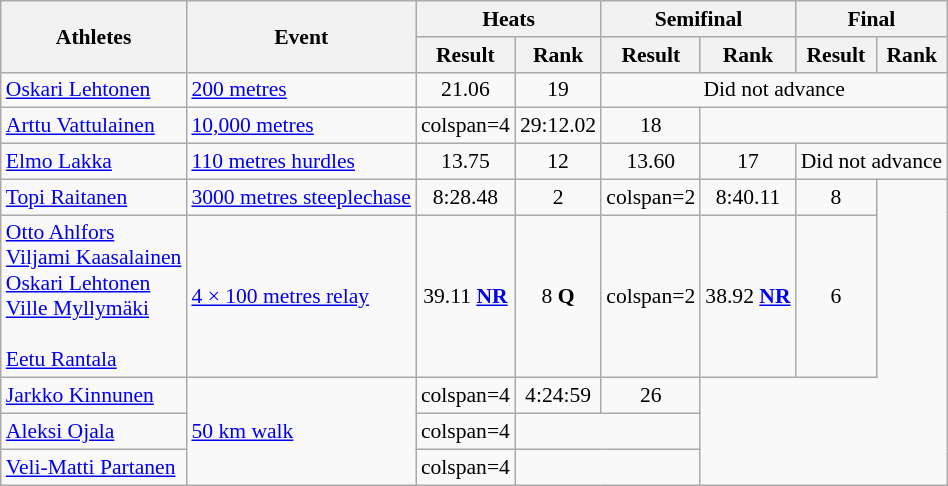<table class="wikitable" border="1" style="font-size:90%">
<tr>
<th rowspan="2">Athletes</th>
<th rowspan="2">Event</th>
<th colspan="2">Heats</th>
<th colspan="2">Semifinal</th>
<th colspan="2">Final</th>
</tr>
<tr>
<th>Result</th>
<th>Rank</th>
<th>Result</th>
<th>Rank</th>
<th>Result</th>
<th>Rank</th>
</tr>
<tr>
<td><a href='#'>Oskari Lehtonen</a></td>
<td><a href='#'>200 metres</a></td>
<td align=center>21.06</td>
<td align=center>19</td>
<td colspan=4 align=center>Did not advance</td>
</tr>
<tr>
<td><a href='#'>Arttu Vattulainen</a></td>
<td><a href='#'>10,000 metres</a></td>
<td>colspan=4</td>
<td align=center>29:12.02</td>
<td align=center>18</td>
</tr>
<tr>
<td><a href='#'>Elmo Lakka</a></td>
<td><a href='#'>110 metres hurdles</a></td>
<td align=center>13.75</td>
<td align=center>12 <strong></strong></td>
<td align=center>13.60</td>
<td align=center>17 <strong></strong></td>
<td colspan=2 align=center>Did not advance</td>
</tr>
<tr>
<td><a href='#'>Topi Raitanen</a></td>
<td><a href='#'>3000 metres steeplechase</a></td>
<td align=center>8:28.48 <strong></strong></td>
<td align=center>2 <strong></strong></td>
<td>colspan=2</td>
<td align=center>8:40.11</td>
<td align=center>8</td>
</tr>
<tr>
<td><a href='#'>Otto Ahlfors</a><br><a href='#'>Viljami Kaasalainen</a><br><a href='#'>Oskari Lehtonen</a><br><a href='#'>Ville Myllymäki</a><br><br><a href='#'>Eetu Rantala</a></td>
<td><a href='#'>4 × 100 metres relay</a></td>
<td align=center>39.11 <strong><a href='#'>NR</a></strong></td>
<td align=center>8 <strong>Q</strong></td>
<td>colspan=2</td>
<td align=center>38.92 <strong><a href='#'>NR</a></strong></td>
<td align=center>6</td>
</tr>
<tr>
<td><a href='#'>Jarkko Kinnunen</a></td>
<td rowspan=3><a href='#'>50 km walk</a></td>
<td>colspan=4</td>
<td align=center>4:24:59</td>
<td align=center>26</td>
</tr>
<tr>
<td><a href='#'>Aleksi Ojala</a></td>
<td>colspan=4</td>
<td colspan=2 align=center></td>
</tr>
<tr>
<td><a href='#'>Veli-Matti Partanen</a></td>
<td>colspan=4</td>
<td colspan=2 align=center></td>
</tr>
</table>
